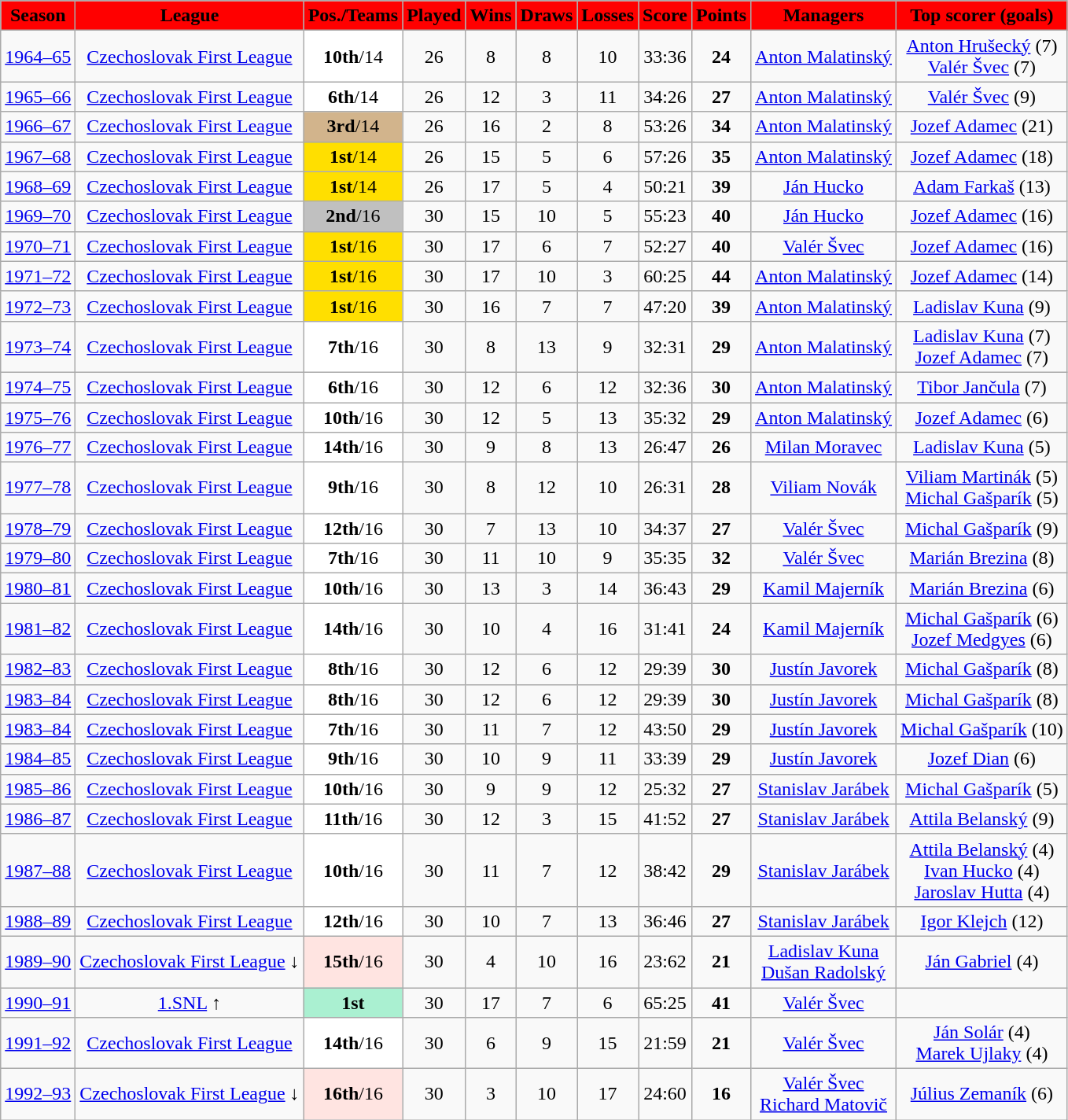<table class="wikitable" style="text-align:center;">
<tr>
<th style="color:black; background:red;">Season</th>
<th style="color:black; background:red;">League</th>
<th style="color:black; background:red;">Pos./Teams</th>
<th style="color:black; background:red;">Played</th>
<th style="color:black; background:red;">Wins</th>
<th style="color:black; background:red;">Draws</th>
<th style="color:black; background:red;">Losses</th>
<th style="color:black; background:red;">Score</th>
<th style="color:black; background:red;">Points</th>
<th style="color:black; background:red;">Managers</th>
<th style="color:black; background:red;">Top scorer (goals)</th>
</tr>
<tr>
<td><a href='#'>1964–65</a></td>
<td><a href='#'>Czechoslovak First League</a></td>
<td bgcolor=white><strong>10th</strong>/14</td>
<td>26</td>
<td>8</td>
<td>8</td>
<td>10</td>
<td>33:36</td>
<td><strong>24</strong></td>
<td><a href='#'>Anton Malatinský</a></td>
<td><a href='#'>Anton Hrušecký</a> (7)<br><a href='#'>Valér Švec</a> (7)</td>
</tr>
<tr>
<td><a href='#'>1965–66</a></td>
<td><a href='#'>Czechoslovak First League</a></td>
<td bgcolor=white><strong>6th</strong>/14</td>
<td>26</td>
<td>12</td>
<td>3</td>
<td>11</td>
<td>34:26</td>
<td><strong>27</strong></td>
<td><a href='#'>Anton Malatinský</a></td>
<td><a href='#'>Valér Švec</a> (9)</td>
</tr>
<tr>
<td><a href='#'>1966–67</a></td>
<td><a href='#'>Czechoslovak First League</a></td>
<td bgcolor=tan><strong>3rd</strong>/14</td>
<td>26</td>
<td>16</td>
<td>2</td>
<td>8</td>
<td>53:26</td>
<td><strong>34</strong></td>
<td><a href='#'>Anton Malatinský</a></td>
<td><a href='#'>Jozef Adamec</a> (21)</td>
</tr>
<tr>
<td><a href='#'>1967–68</a></td>
<td><a href='#'>Czechoslovak First League</a></td>
<td bgcolor=#FFDF00><strong>1st</strong>/14</td>
<td>26</td>
<td>15</td>
<td>5</td>
<td>6</td>
<td>57:26</td>
<td><strong>35</strong></td>
<td><a href='#'>Anton Malatinský</a></td>
<td><a href='#'>Jozef Adamec</a> (18)</td>
</tr>
<tr>
<td><a href='#'>1968–69</a></td>
<td><a href='#'>Czechoslovak First League</a></td>
<td bgcolor=#FFDF00><strong>1st</strong>/14</td>
<td>26</td>
<td>17</td>
<td>5</td>
<td>4</td>
<td>50:21</td>
<td><strong>39</strong></td>
<td><a href='#'>Ján Hucko</a></td>
<td><a href='#'>Adam Farkaš</a> (13)</td>
</tr>
<tr>
<td><a href='#'>1969–70</a></td>
<td><a href='#'>Czechoslovak First League</a></td>
<td bgcolor=silver><strong>2nd</strong>/16</td>
<td>30</td>
<td>15</td>
<td>10</td>
<td>5</td>
<td>55:23</td>
<td><strong>40</strong></td>
<td><a href='#'>Ján Hucko</a></td>
<td><a href='#'>Jozef Adamec</a> (16)</td>
</tr>
<tr>
<td><a href='#'>1970–71</a></td>
<td><a href='#'>Czechoslovak First League</a></td>
<td bgcolor=#FFDF00><strong>1st</strong>/16</td>
<td>30</td>
<td>17</td>
<td>6</td>
<td>7</td>
<td>52:27</td>
<td><strong>40</strong></td>
<td><a href='#'>Valér Švec</a></td>
<td><a href='#'>Jozef Adamec</a> (16)</td>
</tr>
<tr>
<td><a href='#'>1971–72</a></td>
<td><a href='#'>Czechoslovak First League</a></td>
<td bgcolor=#FFDF00><strong>1st</strong>/16</td>
<td>30</td>
<td>17</td>
<td>10</td>
<td>3</td>
<td>60:25</td>
<td><strong>44</strong></td>
<td><a href='#'>Anton Malatinský</a></td>
<td><a href='#'>Jozef Adamec</a> (14)</td>
</tr>
<tr>
<td><a href='#'>1972–73</a></td>
<td><a href='#'>Czechoslovak First League</a></td>
<td bgcolor=#FFDF00><strong>1st</strong>/16</td>
<td>30</td>
<td>16</td>
<td>7</td>
<td>7</td>
<td>47:20</td>
<td><strong>39</strong></td>
<td><a href='#'>Anton Malatinský</a></td>
<td><a href='#'>Ladislav Kuna</a> (9)</td>
</tr>
<tr>
<td><a href='#'>1973–74</a></td>
<td><a href='#'>Czechoslovak First League</a></td>
<td bgcolor=white><strong>7th</strong>/16</td>
<td>30</td>
<td>8</td>
<td>13</td>
<td>9</td>
<td>32:31</td>
<td><strong>29</strong></td>
<td><a href='#'>Anton Malatinský</a></td>
<td><a href='#'>Ladislav Kuna</a> (7)<br><a href='#'>Jozef Adamec</a> (7)</td>
</tr>
<tr>
<td><a href='#'>1974–75</a></td>
<td><a href='#'>Czechoslovak First League</a></td>
<td bgcolor=white><strong>6th</strong>/16</td>
<td>30</td>
<td>12</td>
<td>6</td>
<td>12</td>
<td>32:36</td>
<td><strong>30</strong></td>
<td><a href='#'>Anton Malatinský</a></td>
<td><a href='#'>Tibor Jančula</a> (7)</td>
</tr>
<tr>
<td><a href='#'>1975–76</a></td>
<td><a href='#'>Czechoslovak First League</a></td>
<td bgcolor=white><strong>10th</strong>/16</td>
<td>30</td>
<td>12</td>
<td>5</td>
<td>13</td>
<td>35:32</td>
<td><strong>29</strong></td>
<td><a href='#'>Anton Malatinský</a></td>
<td><a href='#'>Jozef Adamec</a> (6)</td>
</tr>
<tr>
<td><a href='#'>1976–77</a></td>
<td><a href='#'>Czechoslovak First League</a></td>
<td bgcolor=white><strong>14th</strong>/16</td>
<td>30</td>
<td>9</td>
<td>8</td>
<td>13</td>
<td>26:47</td>
<td><strong>26</strong></td>
<td><a href='#'>Milan Moravec</a></td>
<td><a href='#'>Ladislav Kuna</a> (5)</td>
</tr>
<tr>
<td><a href='#'>1977–78</a></td>
<td><a href='#'>Czechoslovak First League</a></td>
<td bgcolor=white><strong>9th</strong>/16</td>
<td>30</td>
<td>8</td>
<td>12</td>
<td>10</td>
<td>26:31</td>
<td><strong>28</strong></td>
<td><a href='#'>Viliam Novák</a></td>
<td><a href='#'>Viliam Martinák</a> (5)<br><a href='#'>Michal Gašparík</a> (5)</td>
</tr>
<tr>
<td><a href='#'>1978–79</a></td>
<td><a href='#'>Czechoslovak First League</a></td>
<td bgcolor=white><strong>12th</strong>/16</td>
<td>30</td>
<td>7</td>
<td>13</td>
<td>10</td>
<td>34:37</td>
<td><strong>27</strong></td>
<td><a href='#'>Valér Švec</a></td>
<td><a href='#'>Michal Gašparík</a> (9)</td>
</tr>
<tr>
<td><a href='#'>1979–80</a></td>
<td><a href='#'>Czechoslovak First League</a></td>
<td bgcolor=white><strong>7th</strong>/16</td>
<td>30</td>
<td>11</td>
<td>10</td>
<td>9</td>
<td>35:35</td>
<td><strong>32</strong></td>
<td><a href='#'>Valér Švec</a></td>
<td><a href='#'>Marián Brezina</a> (8)</td>
</tr>
<tr>
<td><a href='#'>1980–81</a></td>
<td><a href='#'>Czechoslovak First League</a></td>
<td bgcolor=white><strong>10th</strong>/16</td>
<td>30</td>
<td>13</td>
<td>3</td>
<td>14</td>
<td>36:43</td>
<td><strong>29</strong></td>
<td><a href='#'>Kamil Majerník</a></td>
<td><a href='#'>Marián Brezina</a> (6)</td>
</tr>
<tr>
<td><a href='#'>1981–82</a></td>
<td><a href='#'>Czechoslovak First League</a></td>
<td bgcolor=white><strong>14th</strong>/16</td>
<td>30</td>
<td>10</td>
<td>4</td>
<td>16</td>
<td>31:41</td>
<td><strong>24</strong></td>
<td><a href='#'>Kamil Majerník</a></td>
<td><a href='#'>Michal Gašparík</a> (6)<br><a href='#'>Jozef Medgyes</a> (6)</td>
</tr>
<tr>
<td><a href='#'>1982–83</a></td>
<td><a href='#'>Czechoslovak First League</a></td>
<td bgcolor=white><strong>8th</strong>/16</td>
<td>30</td>
<td>12</td>
<td>6</td>
<td>12</td>
<td>29:39</td>
<td><strong>30</strong></td>
<td><a href='#'>Justín Javorek</a></td>
<td><a href='#'>Michal Gašparík</a> (8)</td>
</tr>
<tr>
<td><a href='#'>1983–84</a></td>
<td><a href='#'>Czechoslovak First League</a></td>
<td bgcolor=white><strong>8th</strong>/16</td>
<td>30</td>
<td>12</td>
<td>6</td>
<td>12</td>
<td>29:39</td>
<td><strong>30</strong></td>
<td><a href='#'>Justín Javorek</a></td>
<td><a href='#'>Michal Gašparík</a> (8)</td>
</tr>
<tr>
<td><a href='#'>1983–84</a></td>
<td><a href='#'>Czechoslovak First League</a></td>
<td bgcolor=white><strong>7th</strong>/16</td>
<td>30</td>
<td>11</td>
<td>7</td>
<td>12</td>
<td>43:50</td>
<td><strong>29</strong></td>
<td><a href='#'>Justín Javorek</a></td>
<td><a href='#'>Michal Gašparík</a> (10)</td>
</tr>
<tr>
<td><a href='#'>1984–85</a></td>
<td><a href='#'>Czechoslovak First League</a></td>
<td bgcolor=white><strong>9th</strong>/16</td>
<td>30</td>
<td>10</td>
<td>9</td>
<td>11</td>
<td>33:39</td>
<td><strong>29</strong></td>
<td><a href='#'>Justín Javorek</a></td>
<td><a href='#'>Jozef Dian</a> (6)</td>
</tr>
<tr>
<td><a href='#'>1985–86</a></td>
<td><a href='#'>Czechoslovak First League</a></td>
<td bgcolor=white><strong>10th</strong>/16</td>
<td>30</td>
<td>9</td>
<td>9</td>
<td>12</td>
<td>25:32</td>
<td><strong>27</strong></td>
<td><a href='#'>Stanislav Jarábek</a></td>
<td><a href='#'>Michal Gašparík</a> (5)</td>
</tr>
<tr>
<td><a href='#'>1986–87</a></td>
<td><a href='#'>Czechoslovak First League</a></td>
<td bgcolor=white><strong>11th</strong>/16</td>
<td>30</td>
<td>12</td>
<td>3</td>
<td>15</td>
<td>41:52</td>
<td><strong>27</strong></td>
<td><a href='#'>Stanislav Jarábek</a></td>
<td><a href='#'>Attila Belanský</a> (9)</td>
</tr>
<tr>
<td><a href='#'>1987–88</a></td>
<td><a href='#'>Czechoslovak First League</a></td>
<td bgcolor=white><strong>10th</strong>/16</td>
<td>30</td>
<td>11</td>
<td>7</td>
<td>12</td>
<td>38:42</td>
<td><strong>29</strong></td>
<td><a href='#'>Stanislav Jarábek</a></td>
<td><a href='#'>Attila Belanský</a> (4)<br><a href='#'>Ivan Hucko</a> (4)<br><a href='#'>Jaroslav Hutta</a> (4)</td>
</tr>
<tr>
<td><a href='#'>1988–89</a></td>
<td><a href='#'>Czechoslovak First League</a></td>
<td bgcolor=white><strong>12th</strong>/16</td>
<td>30</td>
<td>10</td>
<td>7</td>
<td>13</td>
<td>36:46</td>
<td><strong>27</strong></td>
<td><a href='#'>Stanislav Jarábek</a></td>
<td><a href='#'>Igor Klejch</a> (12)</td>
</tr>
<tr>
<td><a href='#'>1989–90</a></td>
<td><a href='#'>Czechoslovak First League</a> ↓</td>
<td bgcolor=MistyRose><strong>15th</strong>/16</td>
<td>30</td>
<td>4</td>
<td>10</td>
<td>16</td>
<td>23:62</td>
<td><strong>21</strong></td>
<td><a href='#'>Ladislav Kuna</a><br><a href='#'>Dušan Radolský</a></td>
<td><a href='#'>Ján Gabriel</a> (4)</td>
</tr>
<tr>
<td><a href='#'>1990–91</a></td>
<td><a href='#'>1.SNL</a> ↑</td>
<td bgcolor=#AAF0D1><strong>1st</strong></td>
<td>30</td>
<td>17</td>
<td>7</td>
<td>6</td>
<td>65:25</td>
<td><strong>41</strong></td>
<td><a href='#'>Valér Švec</a></td>
<td></td>
</tr>
<tr>
<td><a href='#'>1991–92</a></td>
<td><a href='#'>Czechoslovak First League</a></td>
<td bgcolor=white><strong>14th</strong>/16</td>
<td>30</td>
<td>6</td>
<td>9</td>
<td>15</td>
<td>21:59</td>
<td><strong>21</strong></td>
<td><a href='#'>Valér Švec</a></td>
<td><a href='#'>Ján Solár</a> (4)<br><a href='#'>Marek Ujlaky</a> (4)</td>
</tr>
<tr>
<td><a href='#'>1992–93</a></td>
<td><a href='#'>Czechoslovak First League</a> ↓</td>
<td bgcolor=MistyRose><strong>16th</strong>/16</td>
<td>30</td>
<td>3</td>
<td>10</td>
<td>17</td>
<td>24:60</td>
<td><strong>16</strong></td>
<td><a href='#'>Valér Švec</a><br><a href='#'>Richard Matovič</a></td>
<td><a href='#'>Július Zemaník</a> (6)</td>
</tr>
</table>
